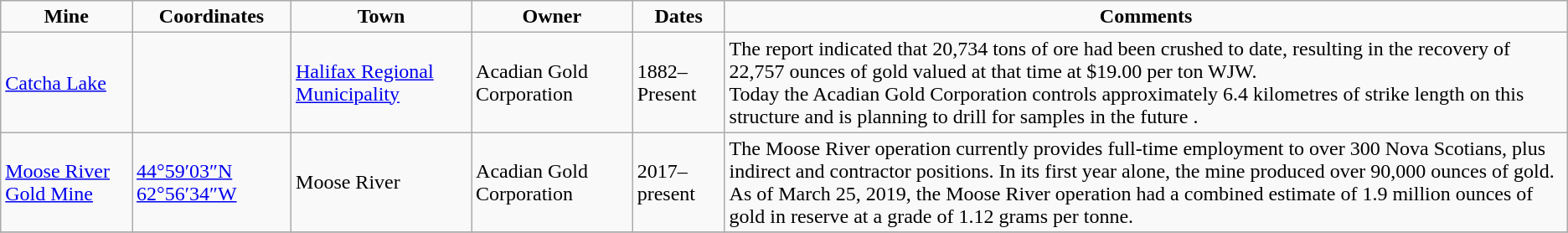<table class="sortable wikitable">
<tr align="center">
<td><strong>Mine</strong></td>
<td><strong>Coordinates</strong></td>
<td><strong>Town</strong></td>
<td><strong>Owner</strong></td>
<td><strong>Dates</strong></td>
<td><strong>Comments</strong></td>
</tr>
<tr>
<td><a href='#'>Catcha Lake</a></td>
<td><small></small></td>
<td><a href='#'>Halifax Regional Municipality</a></td>
<td>Acadian Gold Corporation</td>
<td>1882–Present</td>
<td>The report indicated that 20,734 tons of ore had been crushed to date, resulting in the recovery of 22,757 ounces of gold valued at that time at $19.00 per ton WJW.<br>Today the Acadian Gold Corporation controls approximately 6.4 kilometres of strike length on this structure and is planning to drill for samples in the future .</td>
</tr>
<tr>
<td><a href='#'>Moose River Gold Mine</a></td>
<td><a href='#'>44°59′03″N 62°56′34″W</a></td>
<td>Moose River</td>
<td>Acadian Gold Corporation</td>
<td>2017–present</td>
<td>The Moose River operation currently provides full-time employment to over 300 Nova Scotians, plus indirect and contractor positions. In its first year alone, the mine produced over 90,000 ounces of gold.<br>As of March 25, 2019, the Moose River operation had a combined estimate of 1.9 million ounces of gold in reserve at a grade of 1.12 grams per tonne.</td>
</tr>
<tr>
</tr>
</table>
